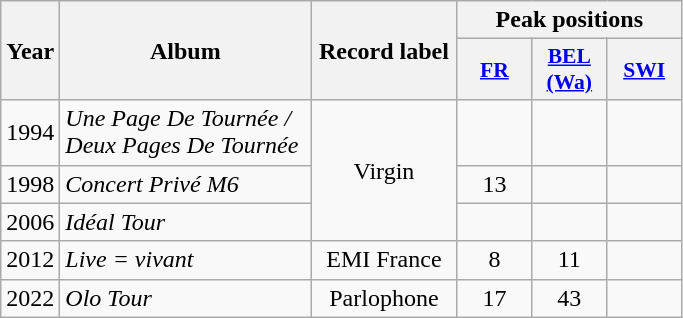<table class="wikitable">
<tr>
<th align="center" rowspan="2" width="10">Year</th>
<th align="center" rowspan="2" width="160">Album</th>
<th align="center" rowspan="2" width="90">Record label</th>
<th align="center" colspan="3" width="20">Peak positions</th>
</tr>
<tr>
<th scope="col" style="width:3em;font-size:90%;"><a href='#'>FR</a><br></th>
<th scope="col" style="width:3em;font-size:90%;"><a href='#'>BEL <br>(Wa)</a><br></th>
<th scope="col" style="width:3em;font-size:90%;"><a href='#'>SWI</a><br></th>
</tr>
<tr>
<td style="text-align:center;">1994</td>
<td><em>Une Page De Tournée / Deux Pages De Tournée</em></td>
<td style="text-align:center;" rowspan=3>Virgin</td>
<td style="text-align:center;"></td>
<td style="text-align:center;"></td>
<td style="text-align:center;"></td>
</tr>
<tr>
<td style="text-align:center;">1998</td>
<td><em>Concert Privé M6</em></td>
<td style="text-align:center;">13</td>
<td style="text-align:center;"></td>
<td style="text-align:center;"></td>
</tr>
<tr>
<td style="text-align:center;">2006</td>
<td><em>Idéal Tour </em></td>
<td style="text-align:center;"></td>
<td style="text-align:center;"></td>
<td style="text-align:center;"></td>
</tr>
<tr>
<td style="text-align:center;">2012</td>
<td><em>Live = vivant</em></td>
<td style="text-align:center;">EMI France</td>
<td style="text-align:center;">8</td>
<td style="text-align:center;">11</td>
<td style="text-align:center;"></td>
</tr>
<tr>
<td style="text-align:center;">2022</td>
<td><em>Olo Tour</em></td>
<td style="text-align:center;">Parlophone</td>
<td style="text-align:center;">17<br></td>
<td style="text-align:center;">43</td>
<td style="text-align:center;"></td>
</tr>
</table>
